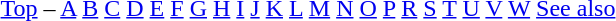<table border="0" align="center" class="toccolours">
<tr>
<th></th>
</tr>
<tr>
<td align="center"><br><a href='#'>Top</a> – <a href='#'>A</a> <a href='#'>B</a> <a href='#'>C</a> <a href='#'>D</a> <a href='#'>E</a> <a href='#'>F</a> <a href='#'>G</a> <a href='#'>H</a> <a href='#'>I</a> <a href='#'>J</a> <a href='#'>K</a> <a href='#'>L</a> <a href='#'>M</a> <a href='#'>N</a> <a href='#'>O</a> <a href='#'>P</a> <a href='#'>R</a> <a href='#'>S</a> <a href='#'>T</a> <a href='#'>U</a> <a href='#'>V</a> <a href='#'>W</a>
<a href='#'>See also</a></td>
</tr>
</table>
